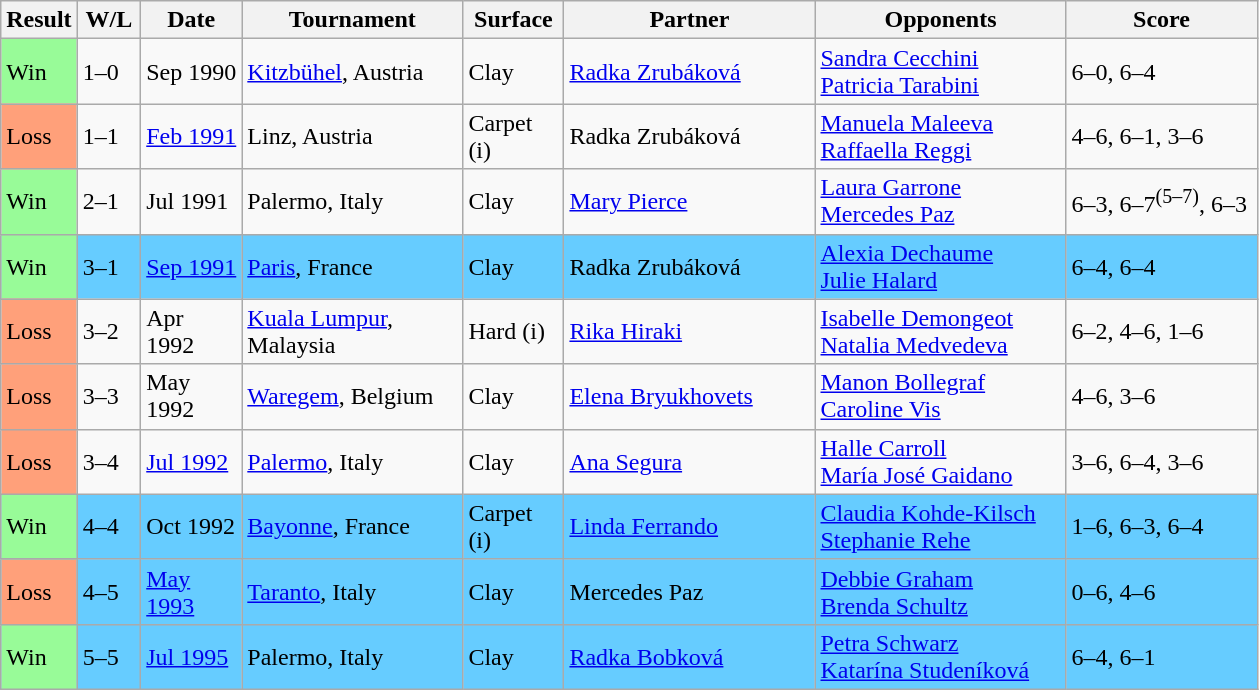<table class="sortable wikitable">
<tr>
<th style="width:40px">Result</th>
<th style="width:35px" class="unsortable">W/L</th>
<th style="width:60px">Date</th>
<th style="width:140px">Tournament</th>
<th style="width:60px">Surface</th>
<th style="width:160px">Partner</th>
<th style="width:160px">Opponents</th>
<th style="width:120px" class="unsortable">Score</th>
</tr>
<tr>
<td style="background:#98fb98;">Win</td>
<td>1–0</td>
<td>Sep 1990</td>
<td><a href='#'>Kitzbühel</a>, Austria</td>
<td>Clay</td>
<td> <a href='#'>Radka Zrubáková</a></td>
<td> <a href='#'>Sandra Cecchini</a> <br>  <a href='#'>Patricia Tarabini</a></td>
<td>6–0, 6–4</td>
</tr>
<tr>
<td style="background:#ffa07a;">Loss</td>
<td>1–1</td>
<td><a href='#'>Feb 1991</a></td>
<td>Linz, Austria</td>
<td>Carpet (i)</td>
<td> Radka Zrubáková</td>
<td> <a href='#'>Manuela Maleeva</a> <br>  <a href='#'>Raffaella Reggi</a></td>
<td>4–6, 6–1, 3–6</td>
</tr>
<tr>
<td style="background:#98fb98;">Win</td>
<td>2–1</td>
<td>Jul 1991</td>
<td>Palermo, Italy</td>
<td>Clay</td>
<td> <a href='#'>Mary Pierce</a></td>
<td> <a href='#'>Laura Garrone</a> <br>  <a href='#'>Mercedes Paz</a></td>
<td>6–3, 6–7<sup>(5–7)</sup>, 6–3</td>
</tr>
<tr style="background:#6cf;">
<td style="background:#98fb98;">Win</td>
<td>3–1</td>
<td><a href='#'>Sep 1991</a></td>
<td><a href='#'>Paris</a>, France</td>
<td>Clay</td>
<td> Radka Zrubáková</td>
<td> <a href='#'>Alexia Dechaume</a> <br>  <a href='#'>Julie Halard</a></td>
<td>6–4, 6–4</td>
</tr>
<tr>
<td style="background:#ffa07a;">Loss</td>
<td>3–2</td>
<td>Apr 1992</td>
<td><a href='#'>Kuala Lumpur</a>, Malaysia</td>
<td>Hard (i)</td>
<td> <a href='#'>Rika Hiraki</a></td>
<td> <a href='#'>Isabelle Demongeot</a>  <br>  <a href='#'>Natalia Medvedeva</a></td>
<td>6–2, 4–6, 1–6</td>
</tr>
<tr>
<td style="background:#ffa07a;">Loss</td>
<td>3–3</td>
<td>May 1992</td>
<td><a href='#'>Waregem</a>, Belgium</td>
<td>Clay</td>
<td> <a href='#'>Elena Bryukhovets</a></td>
<td> <a href='#'>Manon Bollegraf</a> <br>  <a href='#'>Caroline Vis</a></td>
<td>4–6, 3–6</td>
</tr>
<tr>
<td style="background:#ffa07a;">Loss</td>
<td>3–4</td>
<td><a href='#'>Jul 1992</a></td>
<td><a href='#'>Palermo</a>, Italy</td>
<td>Clay</td>
<td> <a href='#'>Ana Segura</a></td>
<td> <a href='#'>Halle Carroll</a> <br>  <a href='#'>María José Gaidano</a></td>
<td>3–6, 6–4, 3–6</td>
</tr>
<tr style="background:#6cf;">
<td style="background:#98fb98;">Win</td>
<td>4–4</td>
<td>Oct 1992</td>
<td><a href='#'>Bayonne</a>, France</td>
<td>Carpet (i)</td>
<td> <a href='#'>Linda Ferrando</a></td>
<td> <a href='#'>Claudia Kohde-Kilsch</a> <br>  <a href='#'>Stephanie Rehe</a></td>
<td>1–6, 6–3, 6–4</td>
</tr>
<tr style="background:#6cf;">
<td style="background:#ffa07a;">Loss</td>
<td>4–5</td>
<td><a href='#'>May 1993</a></td>
<td><a href='#'>Taranto</a>, Italy</td>
<td>Clay</td>
<td> Mercedes Paz</td>
<td> <a href='#'>Debbie Graham</a> <br>  <a href='#'>Brenda Schultz</a></td>
<td>0–6, 4–6</td>
</tr>
<tr style="background:#6cf;">
<td style="background:#98fb98;">Win</td>
<td>5–5</td>
<td><a href='#'>Jul 1995</a></td>
<td>Palermo, Italy</td>
<td>Clay</td>
<td> <a href='#'>Radka Bobková</a></td>
<td> <a href='#'>Petra Schwarz</a> <br>  <a href='#'>Katarína Studeníková</a></td>
<td>6–4, 6–1</td>
</tr>
</table>
